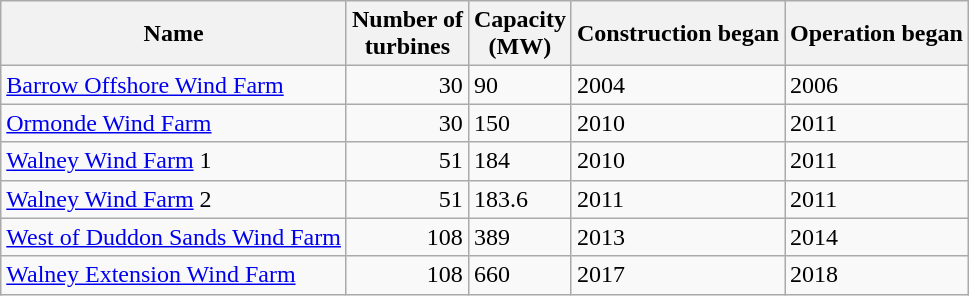<table class="wikitable">
<tr>
<th>Name</th>
<th>Number of<br>turbines</th>
<th>Capacity<br>(MW)</th>
<th>Construction began</th>
<th>Operation began</th>
</tr>
<tr>
<td><a href='#'>Barrow Offshore Wind Farm</a></td>
<td align=right>30</td>
<td>90</td>
<td>2004</td>
<td>2006</td>
</tr>
<tr>
<td><a href='#'>Ormonde Wind Farm</a></td>
<td align=right>30</td>
<td>150</td>
<td>2010</td>
<td>2011</td>
</tr>
<tr>
<td><a href='#'>Walney Wind Farm</a> 1</td>
<td align=right>51</td>
<td>184</td>
<td>2010</td>
<td>2011</td>
</tr>
<tr>
<td><a href='#'>Walney Wind Farm</a> 2</td>
<td align=right>51</td>
<td>183.6</td>
<td>2011</td>
<td>2011 </td>
</tr>
<tr>
<td><a href='#'>West of Duddon Sands Wind Farm</a></td>
<td align=right>108</td>
<td>389</td>
<td>2013</td>
<td>2014</td>
</tr>
<tr>
<td><a href='#'>Walney Extension Wind Farm</a></td>
<td align=right>108</td>
<td>660</td>
<td>2017</td>
<td>2018 </td>
</tr>
</table>
